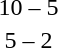<table style="text-align:center">
<tr>
<th width=200></th>
<th width=100></th>
<th width=200></th>
</tr>
<tr>
<td align=right><strong></strong></td>
<td>10 – 5</td>
<td align=left></td>
</tr>
<tr>
<td align=right><strong></strong></td>
<td>5 – 2</td>
<td align=left></td>
</tr>
</table>
